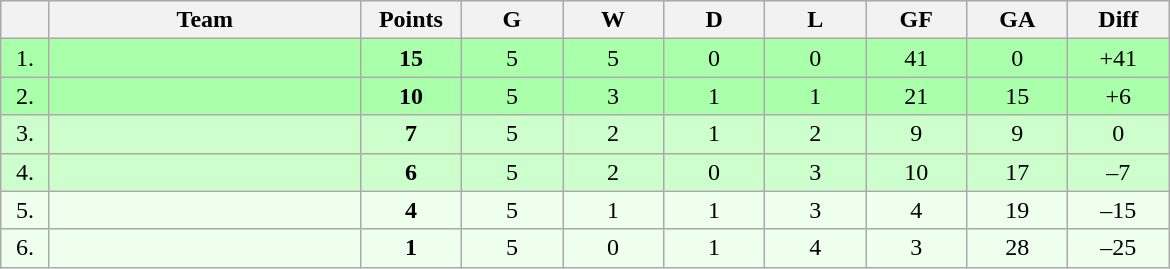<table class=wikitable style="text-align:center">
<tr bgcolor="#DCDCDC">
<th width="25"></th>
<th width="200">Team</th>
<th width="60">Points</th>
<th width="60">G</th>
<th width="60">W</th>
<th width="60">D</th>
<th width="60">L</th>
<th width="60">GF</th>
<th width="60">GA</th>
<th width="60">Diff</th>
</tr>
<tr bgcolor=#AAFFAA>
<td>1.</td>
<td align=left></td>
<td><strong>15</strong></td>
<td>5</td>
<td>5</td>
<td>0</td>
<td>0</td>
<td>41</td>
<td>0</td>
<td>+41</td>
</tr>
<tr bgcolor=#AAFFAA>
<td>2.</td>
<td align=left></td>
<td><strong>10</strong></td>
<td>5</td>
<td>3</td>
<td>1</td>
<td>1</td>
<td>21</td>
<td>15</td>
<td>+6</td>
</tr>
<tr bgcolor=#CCFFCC>
<td>3.</td>
<td align=left></td>
<td><strong>7</strong></td>
<td>5</td>
<td>2</td>
<td>1</td>
<td>2</td>
<td>9</td>
<td>9</td>
<td>0</td>
</tr>
<tr bgcolor=#CCFFCC>
<td>4.</td>
<td align=left></td>
<td><strong>6</strong></td>
<td>5</td>
<td>2</td>
<td>0</td>
<td>3</td>
<td>10</td>
<td>17</td>
<td>–7</td>
</tr>
<tr bgcolor=#EEFFEE>
<td>5.</td>
<td align=left></td>
<td><strong>4</strong></td>
<td>5</td>
<td>1</td>
<td>1</td>
<td>3</td>
<td>4</td>
<td>19</td>
<td>–15</td>
</tr>
<tr bgcolor=#EEFFEE>
<td>6.</td>
<td align=left></td>
<td><strong>1</strong></td>
<td>5</td>
<td>0</td>
<td>1</td>
<td>4</td>
<td>3</td>
<td>28</td>
<td>–25</td>
</tr>
</table>
